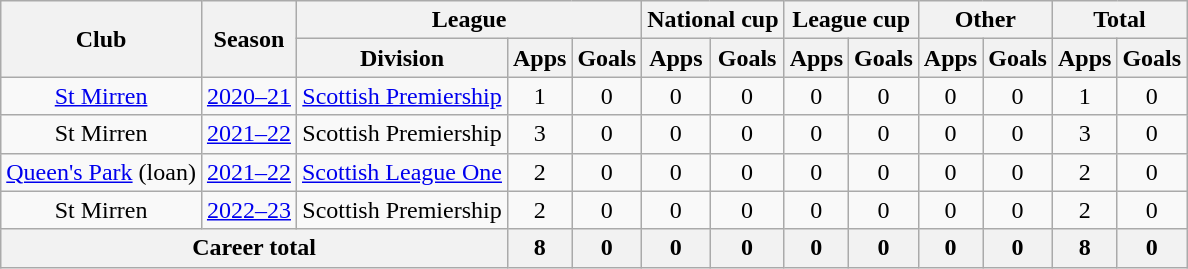<table class="wikitable" style="text-align: center;">
<tr>
<th rowspan="2">Club</th>
<th rowspan="2">Season</th>
<th colspan="3">League</th>
<th colspan="2">National cup</th>
<th colspan="2">League cup</th>
<th colspan="2">Other</th>
<th colspan="2">Total</th>
</tr>
<tr>
<th>Division</th>
<th>Apps</th>
<th>Goals</th>
<th>Apps</th>
<th>Goals</th>
<th>Apps</th>
<th>Goals</th>
<th>Apps</th>
<th>Goals</th>
<th>Apps</th>
<th>Goals</th>
</tr>
<tr>
<td><a href='#'>St Mirren</a></td>
<td><a href='#'>2020–21</a></td>
<td><a href='#'>Scottish Premiership</a></td>
<td>1</td>
<td>0</td>
<td>0</td>
<td>0</td>
<td>0</td>
<td>0</td>
<td>0</td>
<td>0</td>
<td>1</td>
<td>0</td>
</tr>
<tr>
<td St Mirren F.C.>St Mirren</td>
<td><a href='#'>2021–22</a></td>
<td>Scottish Premiership</td>
<td>3</td>
<td>0</td>
<td>0</td>
<td>0</td>
<td>0</td>
<td>0</td>
<td>0</td>
<td>0</td>
<td>3</td>
<td>0</td>
</tr>
<tr>
<td><a href='#'>Queen's Park</a> (loan)</td>
<td><a href='#'>2021–22</a></td>
<td><a href='#'>Scottish League One</a></td>
<td>2</td>
<td>0</td>
<td>0</td>
<td>0</td>
<td>0</td>
<td>0</td>
<td>0</td>
<td>0</td>
<td>2</td>
<td>0</td>
</tr>
<tr>
<td St Mirren F.C.>St Mirren</td>
<td><a href='#'>2022–23</a></td>
<td>Scottish Premiership</td>
<td>2</td>
<td>0</td>
<td>0</td>
<td>0</td>
<td>0</td>
<td>0</td>
<td>0</td>
<td>0</td>
<td>2</td>
<td>0</td>
</tr>
<tr>
<th colspan=3>Career total</th>
<th>8</th>
<th>0</th>
<th>0</th>
<th>0</th>
<th>0</th>
<th>0</th>
<th>0</th>
<th>0</th>
<th>8</th>
<th>0</th>
</tr>
</table>
